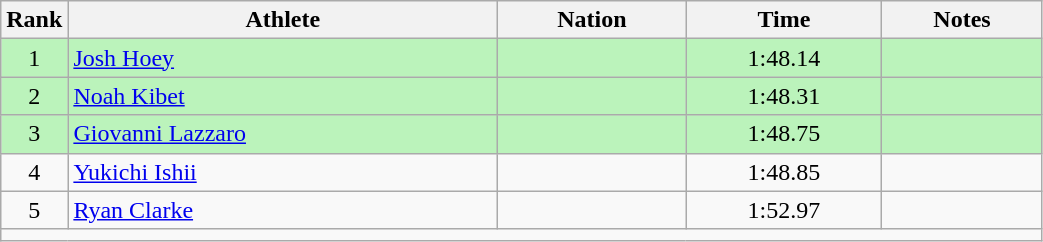<table class="wikitable sortable" style="text-align:center;width: 55%;">
<tr>
<th scope="col" style="width: 10px;">Rank</th>
<th scope="col">Athlete</th>
<th scope="col">Nation</th>
<th scope="col">Time</th>
<th scope="col">Notes</th>
</tr>
<tr bgcolor=bbf3bb>
<td>1</td>
<td align=left><a href='#'>Josh Hoey</a></td>
<td align=left></td>
<td>1:48.14</td>
<td></td>
</tr>
<tr bgcolor=bbf3bb>
<td>2</td>
<td align=left><a href='#'>Noah Kibet</a></td>
<td align=left></td>
<td>1:48.31</td>
<td></td>
</tr>
<tr bgcolor=bbf3bb>
<td>3</td>
<td align=left><a href='#'>Giovanni Lazzaro</a></td>
<td align=left></td>
<td>1:48.75</td>
<td></td>
</tr>
<tr>
<td>4</td>
<td align=left><a href='#'>Yukichi Ishii</a></td>
<td align=left></td>
<td>1:48.85</td>
<td></td>
</tr>
<tr>
<td>5</td>
<td align=left><a href='#'>Ryan Clarke</a></td>
<td align=left></td>
<td>1:52.97</td>
<td></td>
</tr>
<tr class="sortbottom">
<td colspan="5"></td>
</tr>
</table>
